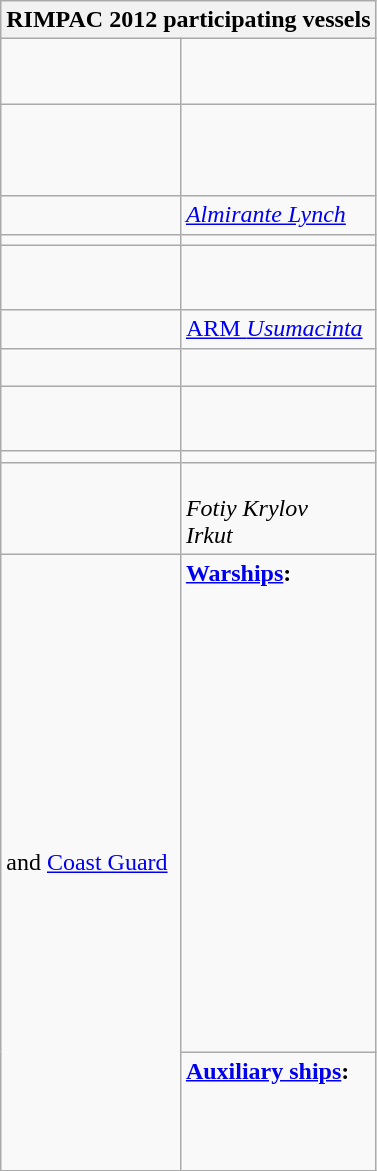<table class="wikitable collapsible collapsed" align="left">
<tr>
<th colspan="2">RIMPAC 2012 participating vessels</th>
</tr>
<tr>
<td></td>
<td><br><br></td>
</tr>
<tr>
<td></td>
<td><br><br><br></td>
</tr>
<tr>
<td></td>
<td><a href='#'><em>Almirante Lynch</em></a></td>
</tr>
<tr>
<td></td>
<td></td>
</tr>
<tr>
<td></td>
<td><br><br></td>
</tr>
<tr>
<td></td>
<td><a href='#'>ARM <em>Usumacinta</em></a></td>
</tr>
<tr>
<td></td>
<td><br></td>
</tr>
<tr>
<td></td>
<td><br><br></td>
</tr>
<tr>
<td></td>
<td></td>
</tr>
<tr>
<td></td>
<td><br><em>Fotiy Krylov</em><br><em>Irkut</em></td>
</tr>
<tr>
<td rowspan="2"> and <a href='#'>Coast Guard</a></td>
<td><strong><a href='#'>Warships</a>:</strong><br><br><br><br><br><br><br><br><br><br><br><br><br><br><br><br><br><br></td>
</tr>
<tr>
<td><strong><a href='#'>Auxiliary ships</a>:</strong> <br><br><br><br></td>
</tr>
</table>
